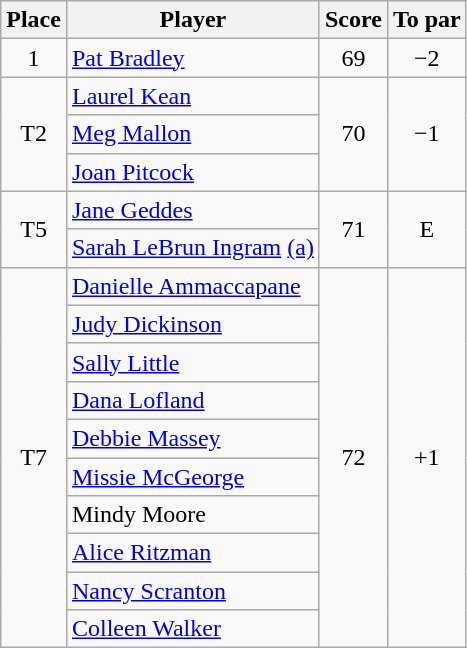<table class="wikitable">
<tr>
<th>Place</th>
<th>Player</th>
<th>Score</th>
<th>To par</th>
</tr>
<tr>
<td align=center>1</td>
<td> <a href='#'>Pat Bradley</a></td>
<td align=center>69</td>
<td align=center>−2</td>
</tr>
<tr>
<td align=center rowspan=3>T2</td>
<td> <a href='#'>Laurel Kean</a></td>
<td align=center rowspan=3>70</td>
<td align=center rowspan=3>−1</td>
</tr>
<tr>
<td> <a href='#'>Meg Mallon</a></td>
</tr>
<tr>
<td> <a href='#'>Joan Pitcock</a></td>
</tr>
<tr>
<td align=center rowspan=2>T5</td>
<td> <a href='#'>Jane Geddes</a></td>
<td align=center rowspan=2>71</td>
<td align=center rowspan=2>E</td>
</tr>
<tr>
<td> <a href='#'>Sarah LeBrun Ingram</a> <a href='#'>(a)</a></td>
</tr>
<tr>
<td align=center rowspan=10>T7</td>
<td> <a href='#'>Danielle Ammaccapane</a></td>
<td align=center rowspan=10>72</td>
<td align=center rowspan=10>+1</td>
</tr>
<tr>
<td> <a href='#'>Judy Dickinson</a></td>
</tr>
<tr>
<td> <a href='#'>Sally Little</a></td>
</tr>
<tr>
<td> <a href='#'>Dana Lofland</a></td>
</tr>
<tr>
<td> <a href='#'>Debbie Massey</a></td>
</tr>
<tr>
<td> <a href='#'>Missie McGeorge</a></td>
</tr>
<tr>
<td> Mindy Moore</td>
</tr>
<tr>
<td> <a href='#'>Alice Ritzman</a></td>
</tr>
<tr>
<td> <a href='#'>Nancy Scranton</a></td>
</tr>
<tr>
<td> <a href='#'>Colleen Walker</a></td>
</tr>
</table>
